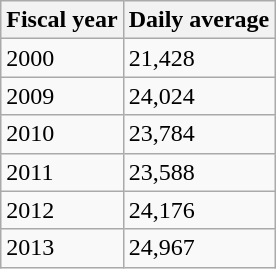<table class="wikitable">
<tr>
<th>Fiscal year</th>
<th>Daily average</th>
</tr>
<tr>
<td>2000</td>
<td>21,428</td>
</tr>
<tr>
<td>2009</td>
<td>24,024</td>
</tr>
<tr>
<td>2010</td>
<td>23,784</td>
</tr>
<tr>
<td>2011</td>
<td>23,588</td>
</tr>
<tr>
<td>2012</td>
<td>24,176</td>
</tr>
<tr>
<td>2013</td>
<td>24,967</td>
</tr>
</table>
